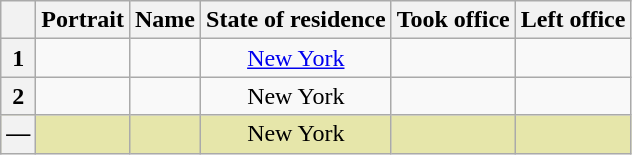<table class="wikitable sortable" style="text-align:center">
<tr>
<th scope="col"></th>
<th class=unsortable scope="col">Portrait</th>
<th scope="col">Name</th>
<th scope="col">State of residence</th>
<th scope="col">Took office</th>
<th scope="col">Left office</th>
</tr>
<tr>
<th scope="row">1</th>
<td></td>
<td></td>
<td><a href='#'>New York</a></td>
<td></td>
<td></td>
</tr>
<tr>
<th scope="row">2</th>
<td></td>
<td></td>
<td>New York</td>
<td></td>
<td></td>
</tr>
<tr bgcolor="#e6e6aa">
<th scope="row">—</th>
<td></td>
<td><br></td>
<td>New York</td>
<td></td>
<td></td>
</tr>
</table>
